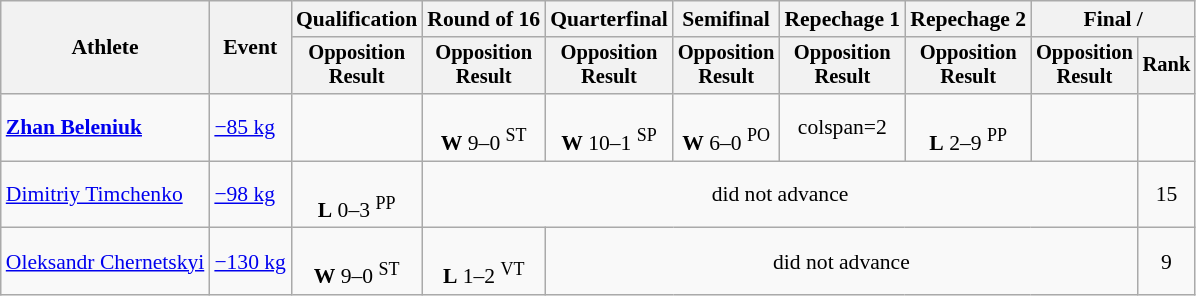<table class="wikitable" style="font-size:90%">
<tr>
<th rowspan=2>Athlete</th>
<th rowspan=2>Event</th>
<th>Qualification</th>
<th>Round of 16</th>
<th>Quarterfinal</th>
<th>Semifinal</th>
<th>Repechage 1</th>
<th>Repechage 2</th>
<th colspan=2>Final / </th>
</tr>
<tr style="font-size: 95%">
<th>Opposition<br>Result</th>
<th>Opposition<br>Result</th>
<th>Opposition<br>Result</th>
<th>Opposition<br>Result</th>
<th>Opposition<br>Result</th>
<th>Opposition<br>Result</th>
<th>Opposition<br>Result</th>
<th>Rank</th>
</tr>
<tr align=center>
<td align=left><strong><a href='#'>Zhan Beleniuk</a></strong></td>
<td align=left><a href='#'>−85 kg</a></td>
<td></td>
<td><br><strong>W</strong> 9–0 <sup>ST</sup></td>
<td><br><strong>W</strong> 10–1 <sup>SP</sup></td>
<td><br><strong>W</strong> 6–0 <sup>PO</sup></td>
<td>colspan=2 </td>
<td><br><strong>L</strong> 2–9 <sup>PP</sup></td>
<td></td>
</tr>
<tr align=center>
<td align=left><a href='#'>Dimitriy Timchenko</a></td>
<td align=left><a href='#'>−98 kg</a></td>
<td><br> <strong>L</strong> 0–3 <sup>PP</sup></td>
<td colspan=6>did not advance</td>
<td>15</td>
</tr>
<tr align=center>
<td align=left><a href='#'>Oleksandr Chernetskyi</a></td>
<td align=left><a href='#'>−130 kg</a></td>
<td><br><strong>W</strong> 9–0 <sup>ST</sup></td>
<td><br><strong>L</strong> 1–2 <sup>VT</sup></td>
<td colspan=5>did not advance</td>
<td>9</td>
</tr>
</table>
